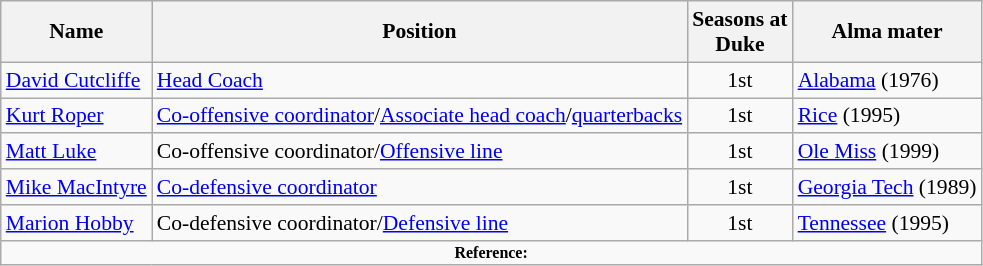<table class="wikitable" border="1" style="font-size:90%;">
<tr>
<th>Name</th>
<th>Position</th>
<th>Seasons at<br>Duke</th>
<th>Alma mater</th>
</tr>
<tr>
<td><a href='#'>David Cutcliffe</a></td>
<td><a href='#'>Head Coach</a></td>
<td align=center>1st</td>
<td><a href='#'>Alabama</a> (1976)</td>
</tr>
<tr>
<td><a href='#'>Kurt Roper</a></td>
<td><a href='#'>Co-offensive coordinator</a>/<a href='#'>Associate head coach</a>/<a href='#'>quarterbacks</a></td>
<td align=center>1st</td>
<td><a href='#'>Rice</a> (1995)</td>
</tr>
<tr>
<td><a href='#'>Matt Luke</a></td>
<td>Co-offensive coordinator/<a href='#'>Offensive line</a></td>
<td align=center>1st</td>
<td><a href='#'>Ole Miss</a> (1999)</td>
</tr>
<tr>
<td><a href='#'>Mike MacIntyre</a></td>
<td><a href='#'>Co-defensive coordinator</a></td>
<td align=center>1st</td>
<td><a href='#'>Georgia Tech</a> (1989)</td>
</tr>
<tr>
<td><a href='#'>Marion Hobby</a></td>
<td>Co-defensive coordinator/<a href='#'>Defensive line</a></td>
<td align=center>1st</td>
<td><a href='#'>Tennessee</a> (1995)</td>
</tr>
<tr>
<td colspan="4" style="font-size: 8pt" align="center"><strong>Reference:</strong></td>
</tr>
</table>
